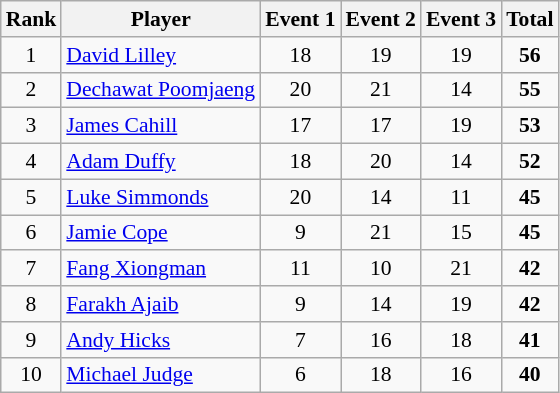<table class="wikitable sortable" style="text-align:center; font-size:90%">
<tr>
<th>Rank</th>
<th>Player</th>
<th>Event 1</th>
<th>Event 2</th>
<th>Event 3</th>
<th>Total</th>
</tr>
<tr>
<td>1</td>
<td align=left> <a href='#'>David Lilley</a></td>
<td>18</td>
<td>19</td>
<td>19</td>
<td><strong>56</strong></td>
</tr>
<tr>
<td>2</td>
<td align=left> <a href='#'>Dechawat Poomjaeng</a></td>
<td>20</td>
<td>21</td>
<td>14</td>
<td><strong>55</strong></td>
</tr>
<tr>
<td>3</td>
<td align=left> <a href='#'>James Cahill</a></td>
<td>17</td>
<td>17</td>
<td>19</td>
<td><strong>53</strong></td>
</tr>
<tr>
<td>4</td>
<td align=left> <a href='#'>Adam Duffy</a></td>
<td>18</td>
<td>20</td>
<td>14</td>
<td><strong>52</strong></td>
</tr>
<tr>
<td>5</td>
<td align=left> <a href='#'>Luke Simmonds</a></td>
<td>20</td>
<td>14</td>
<td>11</td>
<td><strong>45</strong></td>
</tr>
<tr>
<td>6</td>
<td align=left> <a href='#'>Jamie Cope</a></td>
<td>9</td>
<td>21</td>
<td>15</td>
<td><strong>45</strong></td>
</tr>
<tr>
<td>7</td>
<td align=left> <a href='#'>Fang Xiongman</a></td>
<td>11</td>
<td>10</td>
<td>21</td>
<td><strong>42</strong></td>
</tr>
<tr>
<td>8</td>
<td align=left> <a href='#'>Farakh Ajaib</a></td>
<td>9</td>
<td>14</td>
<td>19</td>
<td><strong>42</strong></td>
</tr>
<tr>
<td>9</td>
<td align=left> <a href='#'>Andy Hicks</a></td>
<td>7</td>
<td>16</td>
<td>18</td>
<td><strong>41</strong></td>
</tr>
<tr>
<td>10</td>
<td align=left> <a href='#'>Michael Judge</a></td>
<td>6</td>
<td>18</td>
<td>16</td>
<td><strong>40</strong></td>
</tr>
</table>
